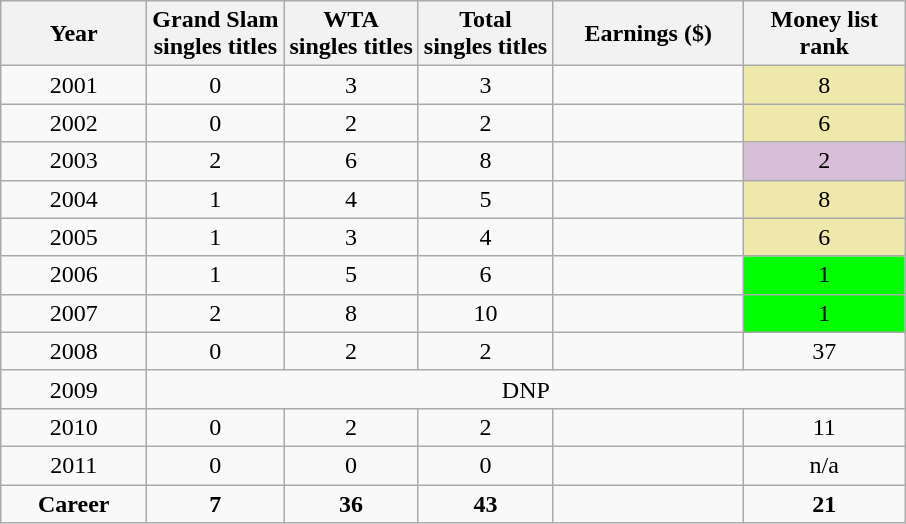<table class="wikitable" style="text-align:center;">
<tr>
<th width="90">Year</th>
<th>Grand Slam<br>singles titles</th>
<th>WTA <br>singles titles</th>
<th>Total<br>singles titles</th>
<th width="120">Earnings ($)</th>
<th width="100">Money list rank</th>
</tr>
<tr>
<td>2001</td>
<td>0</td>
<td>3</td>
<td>3</td>
<td align="right"></td>
<td bgcolor="#eee8aa">8</td>
</tr>
<tr>
<td>2002</td>
<td>0</td>
<td>2</td>
<td>2</td>
<td align="right"></td>
<td bgcolor="#eee8aa">6</td>
</tr>
<tr>
<td>2003</td>
<td>2</td>
<td>6</td>
<td>8</td>
<td align="right"></td>
<td bgcolor="thistle">2</td>
</tr>
<tr>
<td>2004</td>
<td>1</td>
<td>4</td>
<td>5</td>
<td align="right"></td>
<td bgcolor="#eee8aa">8</td>
</tr>
<tr>
<td>2005</td>
<td>1</td>
<td>3</td>
<td>4</td>
<td align="right"></td>
<td bgcolor="#eee8aa">6</td>
</tr>
<tr>
<td>2006</td>
<td>1</td>
<td>5</td>
<td>6</td>
<td align="right"></td>
<td bgcolor="lime">1</td>
</tr>
<tr>
<td>2007</td>
<td>2</td>
<td>8</td>
<td>10</td>
<td align="right"></td>
<td bgcolor="lime">1</td>
</tr>
<tr>
<td>2008</td>
<td>0</td>
<td>2</td>
<td>2</td>
<td align="right"></td>
<td>37</td>
</tr>
<tr>
<td>2009</td>
<td colspan="5">DNP</td>
</tr>
<tr>
<td>2010</td>
<td>0</td>
<td>2</td>
<td>2</td>
<td align="right"></td>
<td>11</td>
</tr>
<tr>
<td>2011</td>
<td>0</td>
<td>0</td>
<td>0</td>
<td align="right"></td>
<td>n/a</td>
</tr>
<tr style="font-weight:bold">
<td>Career</td>
<td>7</td>
<td>36</td>
<td>43</td>
<td align="right"></td>
<td>21</td>
</tr>
</table>
